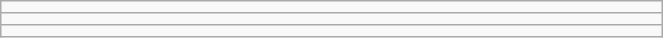<table class="wikitable" style=" text-align:center; font-size:110%;" width="35%">
<tr>
<td></td>
</tr>
<tr>
<td></td>
</tr>
<tr>
<td></td>
</tr>
</table>
